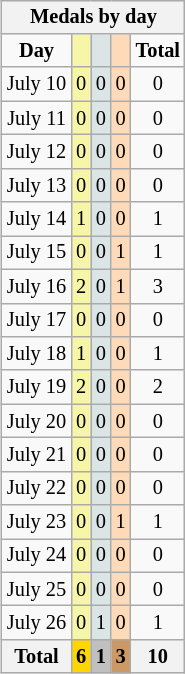<table class="wikitable" style="font-size:85%; float:right">
<tr align=center>
<th colspan=7><strong>Medals by day</strong></th>
</tr>
<tr align=center>
<td><strong>Day</strong></td>
<td style="background:#f7f6a8;"></td>
<td style="background:#dce5e5;"></td>
<td style="background:#ffdab9;"></td>
<td><strong>Total</strong></td>
</tr>
<tr align=center>
<td>July 10</td>
<td style="background:#f7f6a8;">0</td>
<td style="background:#dce5e5;">0</td>
<td style="background:#ffdab9;">0</td>
<td>0</td>
</tr>
<tr align=center>
<td>July 11</td>
<td style="background:#f7f6a8;">0</td>
<td style="background:#dce5e5;">0</td>
<td style="background:#ffdab9;">0</td>
<td>0</td>
</tr>
<tr align=center>
<td>July 12</td>
<td style="background:#f7f6a8;">0</td>
<td style="background:#dce5e5;">0</td>
<td style="background:#ffdab9;">0</td>
<td>0</td>
</tr>
<tr align=center>
<td>July 13</td>
<td style="background:#f7f6a8;">0</td>
<td style="background:#dce5e5;">0</td>
<td style="background:#ffdab9;">0</td>
<td>0</td>
</tr>
<tr align=center>
<td>July 14</td>
<td style="background:#f7f6a8;">1</td>
<td style="background:#dce5e5;">0</td>
<td style="background:#ffdab9;">0</td>
<td>1</td>
</tr>
<tr align=center>
<td>July 15</td>
<td style="background:#f7f6a8;">0</td>
<td style="background:#dce5e5;">0</td>
<td style="background:#ffdab9;">1</td>
<td>1</td>
</tr>
<tr align=center>
<td>July 16</td>
<td style="background:#f7f6a8;">2</td>
<td style="background:#dce5e5;">0</td>
<td style="background:#ffdab9;">1</td>
<td>3</td>
</tr>
<tr align=center>
<td>July 17</td>
<td style="background:#f7f6a8;">0</td>
<td style="background:#dce5e5;">0</td>
<td style="background:#ffdab9;">0</td>
<td>0</td>
</tr>
<tr align=center>
<td>July 18</td>
<td style="background:#f7f6a8;">1</td>
<td style="background:#dce5e5;">0</td>
<td style="background:#ffdab9;">0</td>
<td>1</td>
</tr>
<tr align=center>
<td>July 19</td>
<td style="background:#f7f6a8;">2</td>
<td style="background:#dce5e5;">0</td>
<td style="background:#ffdab9;">0</td>
<td>2</td>
</tr>
<tr align=center>
<td>July 20</td>
<td style="background:#f7f6a8;">0</td>
<td style="background:#dce5e5;">0</td>
<td style="background:#ffdab9;">0</td>
<td>0</td>
</tr>
<tr align=center>
<td>July 21</td>
<td style="background:#f7f6a8;">0</td>
<td style="background:#dce5e5;">0</td>
<td style="background:#ffdab9;">0</td>
<td>0</td>
</tr>
<tr align=center>
<td>July 22</td>
<td style="background:#f7f6a8;">0</td>
<td style="background:#dce5e5;">0</td>
<td style="background:#ffdab9;">0</td>
<td>0</td>
</tr>
<tr align=center>
<td>July 23</td>
<td style="background:#f7f6a8;">0</td>
<td style="background:#dce5e5;">0</td>
<td style="background:#ffdab9;">1</td>
<td>1</td>
</tr>
<tr align=center>
<td>July 24</td>
<td style="background:#f7f6a8;">0</td>
<td style="background:#dce5e5;">0</td>
<td style="background:#ffdab9;">0</td>
<td>0</td>
</tr>
<tr align=center>
<td>July 25</td>
<td style="background:#f7f6a8;">0</td>
<td style="background:#dce5e5;">0</td>
<td style="background:#ffdab9;">0</td>
<td>0</td>
</tr>
<tr align=center>
<td>July 26</td>
<td style="background:#f7f6a8;">0</td>
<td style="background:#dce5e5;">1</td>
<td style="background:#ffdab9;">0</td>
<td>1</td>
</tr>
<tr align=center>
<th><strong>Total</strong></th>
<th style="background:gold;"><strong>6</strong></th>
<th style="background:silver;"><strong>1</strong></th>
<th style="background:#c96;"><strong>3</strong></th>
<th><strong>10</strong></th>
</tr>
</table>
